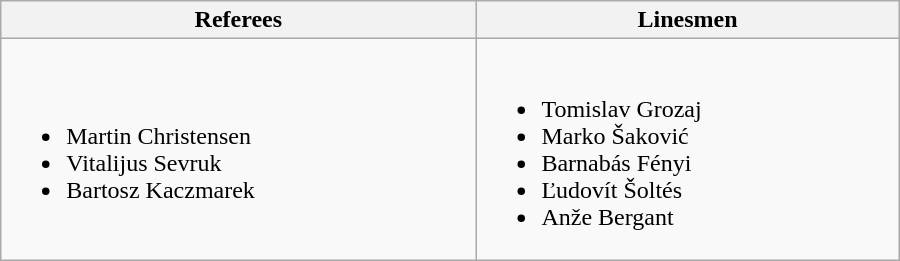<table class="wikitable" width=600px>
<tr>
<th>Referees</th>
<th>Linesmen</th>
</tr>
<tr>
<td><br><ul><li> Martin Christensen</li><li> Vitalijus Sevruk</li><li> Bartosz Kaczmarek</li></ul></td>
<td><br><ul><li> Tomislav Grozaj</li><li> Marko Šaković</li><li> Barnabás Fényi</li><li> Ľudovít Šoltés</li><li> Anže Bergant</li></ul></td>
</tr>
</table>
